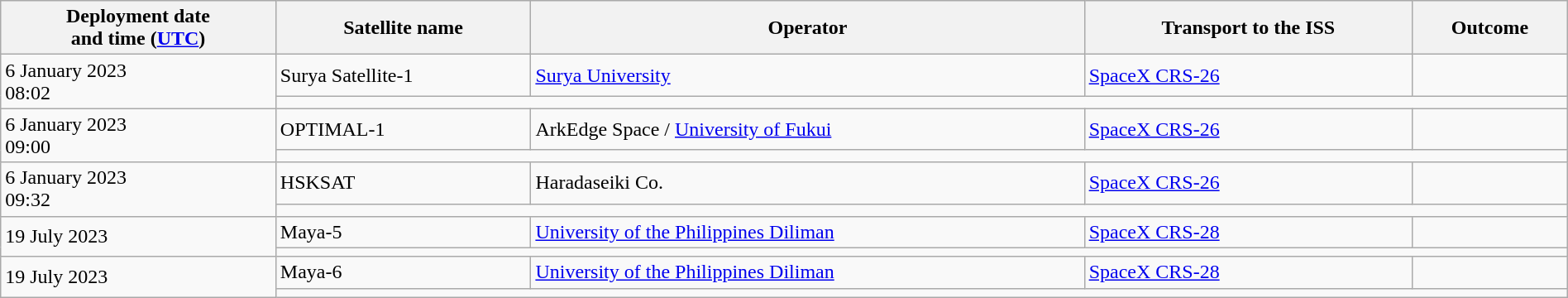<table class="wikitable" style="width: 100%;">
<tr>
<th scope="col">Deployment date<br>and time (<a href='#'>UTC</a>)</th>
<th scope="col">Satellite name</th>
<th scope="col">Operator</th>
<th scope="col">Transport to the ISS</th>
<th scope="col">Outcome</th>
</tr>
<tr>
<td rowspan=2>6 January 2023 <br> 08:02</td>
<td> Surya Satellite-1</td>
<td><a href='#'>Surya University</a></td>
<td><a href='#'>SpaceX CRS-26</a></td>
<td></td>
</tr>
<tr>
<td colspan=4></td>
</tr>
<tr>
<td rowspan=2>6 January 2023 <br> 09:00</td>
<td> OPTIMAL-1</td>
<td>ArkEdge Space / <a href='#'>University of Fukui</a></td>
<td><a href='#'>SpaceX CRS-26</a></td>
<td></td>
</tr>
<tr>
<td colspan=4></td>
</tr>
<tr>
<td rowspan=2>6 January 2023 <br> 09:32</td>
<td> HSKSAT</td>
<td>Haradaseiki Co.</td>
<td><a href='#'>SpaceX CRS-26</a></td>
<td></td>
</tr>
<tr>
<td colspan=4></td>
</tr>
<tr>
<td rowspan=2>19 July 2023</td>
<td> Maya-5</td>
<td><a href='#'>University of the Philippines Diliman</a></td>
<td><a href='#'>SpaceX CRS-28</a></td>
<td></td>
</tr>
<tr>
<td colspan=4></td>
</tr>
<tr>
<td rowspan=2>19 July 2023</td>
<td> Maya-6</td>
<td><a href='#'>University of the Philippines Diliman</a></td>
<td><a href='#'>SpaceX CRS-28</a></td>
<td></td>
</tr>
<tr>
<td colspan=4></td>
</tr>
</table>
